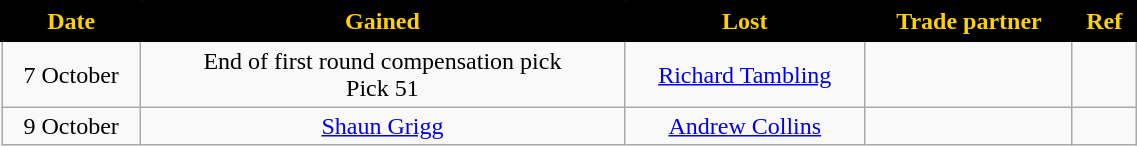<table class="wikitable" style="text-align:center; font-size:100%; width:60%;">
<tr>
<th style="background:black; color:#FED102; border: solid black 2px;">Date</th>
<th style="background:black; color:#FED102; border: solid black 2px;">Gained</th>
<th style="background:black; color:#FED102; border: solid black 2px;">Lost</th>
<th style="background:black; color:#FED102; border: solid black 2px;">Trade partner</th>
<th style="background:black; color:#FED102; border: solid black 2px;">Ref</th>
</tr>
<tr>
<td>7 October</td>
<td>End of first round compensation pick<br>Pick 51</td>
<td><a href='#'>Richard Tambling</a></td>
<td></td>
<td></td>
</tr>
<tr>
<td>9 October</td>
<td><a href='#'>Shaun Grigg</a></td>
<td><a href='#'>Andrew Collins</a></td>
<td></td>
<td></td>
</tr>
</table>
